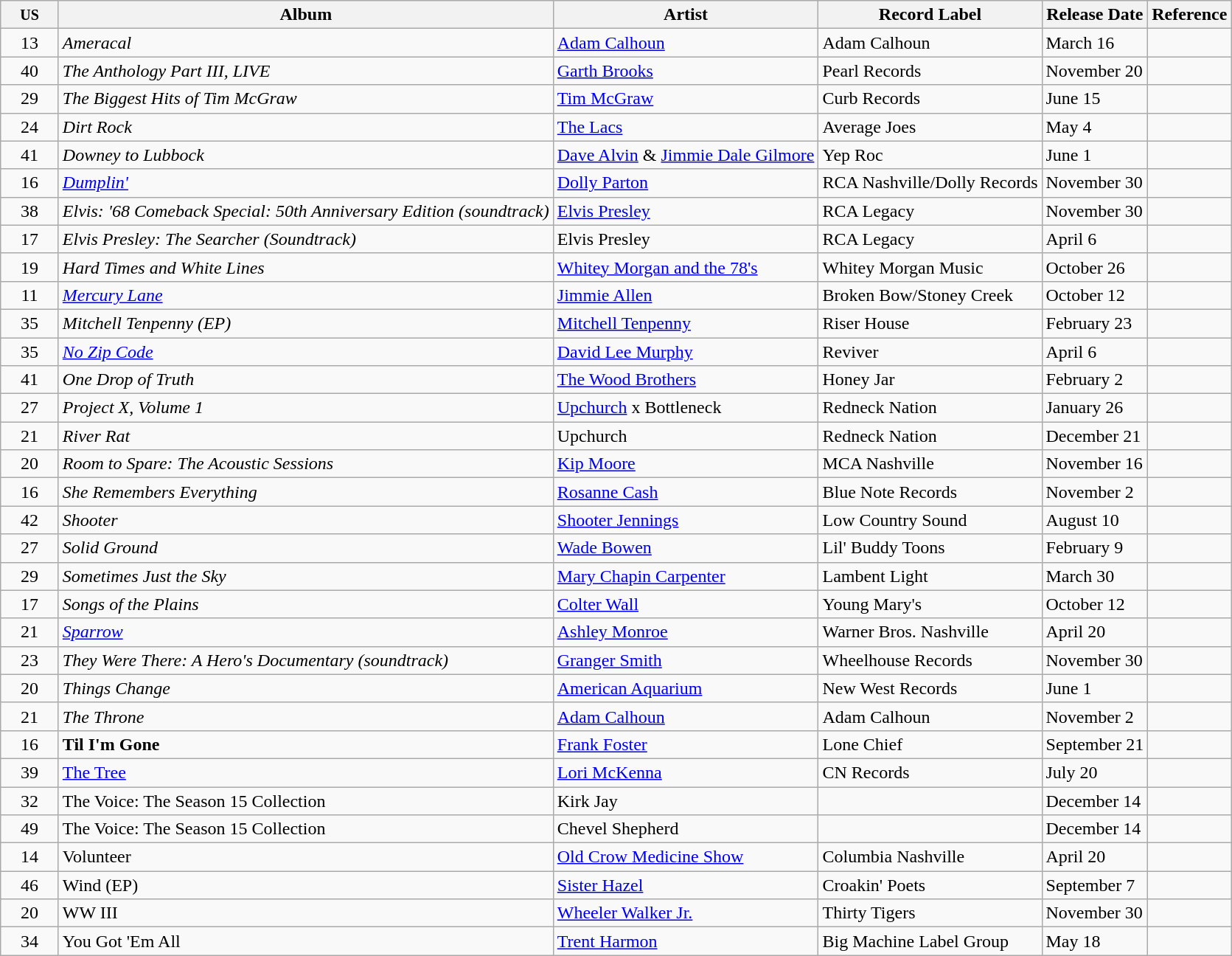<table class="wikitable sortable">
<tr>
<th width=45><small>US</small></th>
<th>Album</th>
<th>Artist</th>
<th>Record Label</th>
<th>Release Date</th>
<th>Reference</th>
</tr>
<tr>
<td align="center">13</td>
<td><em>Ameracal</em></td>
<td><a href='#'>Adam Calhoun</a></td>
<td>Adam Calhoun</td>
<td>March 16</td>
<td></td>
</tr>
<tr>
<td align="center">40</td>
<td><em>The Anthology Part III, LIVE</em></td>
<td><a href='#'>Garth Brooks</a></td>
<td>Pearl Records</td>
<td>November 20</td>
<td></td>
</tr>
<tr>
<td align="center">29</td>
<td><em>The Biggest Hits of Tim McGraw</em></td>
<td><a href='#'>Tim McGraw</a></td>
<td>Curb Records</td>
<td>June 15</td>
<td></td>
</tr>
<tr>
<td align="center">24</td>
<td><em>Dirt Rock</em></td>
<td><a href='#'>The Lacs</a></td>
<td>Average Joes</td>
<td>May 4</td>
<td></td>
</tr>
<tr>
<td align="center">41</td>
<td><em>Downey to Lubbock</em></td>
<td><a href='#'>Dave Alvin</a> & <a href='#'>Jimmie Dale Gilmore</a></td>
<td>Yep Roc</td>
<td>June 1</td>
<td></td>
</tr>
<tr>
<td align="center">16</td>
<td><em><a href='#'>Dumplin'</a></em></td>
<td><a href='#'>Dolly Parton</a></td>
<td>RCA Nashville/Dolly Records</td>
<td>November 30</td>
<td></td>
</tr>
<tr>
<td align="center">38</td>
<td><em>Elvis: '68 Comeback Special: 50th Anniversary Edition (soundtrack)</em></td>
<td><a href='#'>Elvis Presley</a></td>
<td>RCA Legacy</td>
<td>November 30</td>
<td></td>
</tr>
<tr>
<td align="center">17</td>
<td><em>Elvis Presley: The Searcher (Soundtrack)</em></td>
<td>Elvis Presley</td>
<td>RCA Legacy</td>
<td>April 6</td>
<td></td>
</tr>
<tr>
<td align="center">19</td>
<td><em>Hard Times and White Lines</em></td>
<td><a href='#'>Whitey Morgan and the 78's</a></td>
<td>Whitey Morgan Music</td>
<td>October 26</td>
<td></td>
</tr>
<tr>
<td align="center">11</td>
<td><em><a href='#'>Mercury Lane</a></em></td>
<td><a href='#'>Jimmie Allen</a></td>
<td>Broken Bow/Stoney Creek</td>
<td>October 12</td>
<td></td>
</tr>
<tr>
<td align="center">35</td>
<td><em>Mitchell Tenpenny (EP)</em></td>
<td><a href='#'>Mitchell Tenpenny</a></td>
<td>Riser House</td>
<td>February 23</td>
<td></td>
</tr>
<tr>
<td align="center">35</td>
<td><em><a href='#'>No Zip Code</a></em></td>
<td><a href='#'>David Lee Murphy</a></td>
<td>Reviver</td>
<td>April 6</td>
<td></td>
</tr>
<tr>
<td align="center">41</td>
<td><em>One Drop of Truth</em></td>
<td><a href='#'>The Wood Brothers</a></td>
<td>Honey Jar</td>
<td>February 2</td>
<td></td>
</tr>
<tr>
<td align="center">27</td>
<td><em>Project X, Volume 1</em></td>
<td><a href='#'>Upchurch</a> x Bottleneck</td>
<td>Redneck Nation</td>
<td>January 26</td>
<td></td>
</tr>
<tr>
<td align="center">21</td>
<td><em>River Rat</em></td>
<td>Upchurch</td>
<td>Redneck Nation</td>
<td>December 21</td>
<td></td>
</tr>
<tr>
<td align="center">20</td>
<td><em>Room to Spare: The Acoustic Sessions</em></td>
<td><a href='#'>Kip Moore</a></td>
<td>MCA Nashville</td>
<td>November 16</td>
<td></td>
</tr>
<tr>
<td align="center">16</td>
<td><em>She Remembers Everything</em></td>
<td><a href='#'>Rosanne Cash</a></td>
<td>Blue Note Records</td>
<td>November 2</td>
<td></td>
</tr>
<tr>
<td align="center">42</td>
<td><em>Shooter</em></td>
<td><a href='#'>Shooter Jennings</a></td>
<td>Low Country Sound</td>
<td>August 10</td>
<td></td>
</tr>
<tr>
<td align="center">27</td>
<td><em>Solid Ground</em></td>
<td><a href='#'>Wade Bowen</a></td>
<td>Lil' Buddy Toons</td>
<td>February 9</td>
<td></td>
</tr>
<tr>
<td align="center">29</td>
<td><em>Sometimes Just the Sky</em></td>
<td><a href='#'>Mary Chapin Carpenter</a></td>
<td>Lambent Light</td>
<td>March 30</td>
<td></td>
</tr>
<tr>
<td align="center">17</td>
<td><em>Songs of the Plains</em></td>
<td><a href='#'>Colter Wall</a></td>
<td>Young Mary's</td>
<td>October 12</td>
<td></td>
</tr>
<tr>
<td align="center">21</td>
<td><em><a href='#'>Sparrow</a></em></td>
<td><a href='#'>Ashley Monroe</a></td>
<td>Warner Bros. Nashville</td>
<td>April 20</td>
<td></td>
</tr>
<tr>
<td align="center">23</td>
<td><em>They Were There: A Hero's Documentary (soundtrack)</em></td>
<td><a href='#'>Granger Smith</a></td>
<td>Wheelhouse Records</td>
<td>November 30</td>
<td></td>
</tr>
<tr>
<td align="center">20</td>
<td><em>Things Change</em></td>
<td><a href='#'>American Aquarium</a></td>
<td>New West Records</td>
<td>June 1</td>
<td></td>
</tr>
<tr>
<td align="center">21</td>
<td><em>The Throne</em></td>
<td><a href='#'>Adam Calhoun</a></td>
<td>Adam Calhoun</td>
<td>November 2</td>
<td></td>
</tr>
<tr>
<td align="center">16</td>
<td><strong>Til I'm Gone<em></td>
<td><a href='#'>Frank Foster</a></td>
<td>Lone Chief</td>
<td>September 21</td>
<td></td>
</tr>
<tr>
<td align="center">39</td>
<td></em><a href='#'>The Tree</a><em></td>
<td><a href='#'>Lori McKenna</a></td>
<td>CN Records</td>
<td>July 20</td>
<td></td>
</tr>
<tr>
<td align="center">32</td>
<td></em>The Voice: The Season 15 Collection<em></td>
<td>Kirk Jay</td>
<td></td>
<td>December 14</td>
</tr>
<tr>
<td align="center">49</td>
<td></em>The Voice: The Season 15 Collection<em></td>
<td>Chevel Shepherd</td>
<td></td>
<td>December 14</td>
<td></td>
</tr>
<tr>
<td align="center">14</td>
<td></em>Volunteer<em></td>
<td><a href='#'>Old Crow Medicine Show</a></td>
<td>Columbia Nashville</td>
<td>April 20</td>
<td></td>
</tr>
<tr>
<td align="center">46</td>
<td></em>Wind (EP)<em></td>
<td><a href='#'>Sister Hazel</a></td>
<td>Croakin' Poets</td>
<td>September 7</td>
<td></td>
</tr>
<tr>
<td align="center">20</td>
<td></em>WW III<em></td>
<td><a href='#'>Wheeler Walker Jr.</a></td>
<td>Thirty Tigers</td>
<td>November 30</td>
<td></td>
</tr>
<tr>
<td align="center">34</td>
<td></em>You Got 'Em All<em></td>
<td><a href='#'>Trent Harmon</a></td>
<td>Big Machine Label Group</td>
<td>May 18</td>
<td></td>
</tr>
</table>
